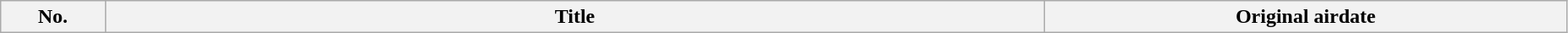<table class="wikitable plainrowheaders" style="width:98%;">
<tr>
<th width="5%">No.</th>
<th width="45%">Title</th>
<th width="25%">Original airdate<br></th>
</tr>
</table>
